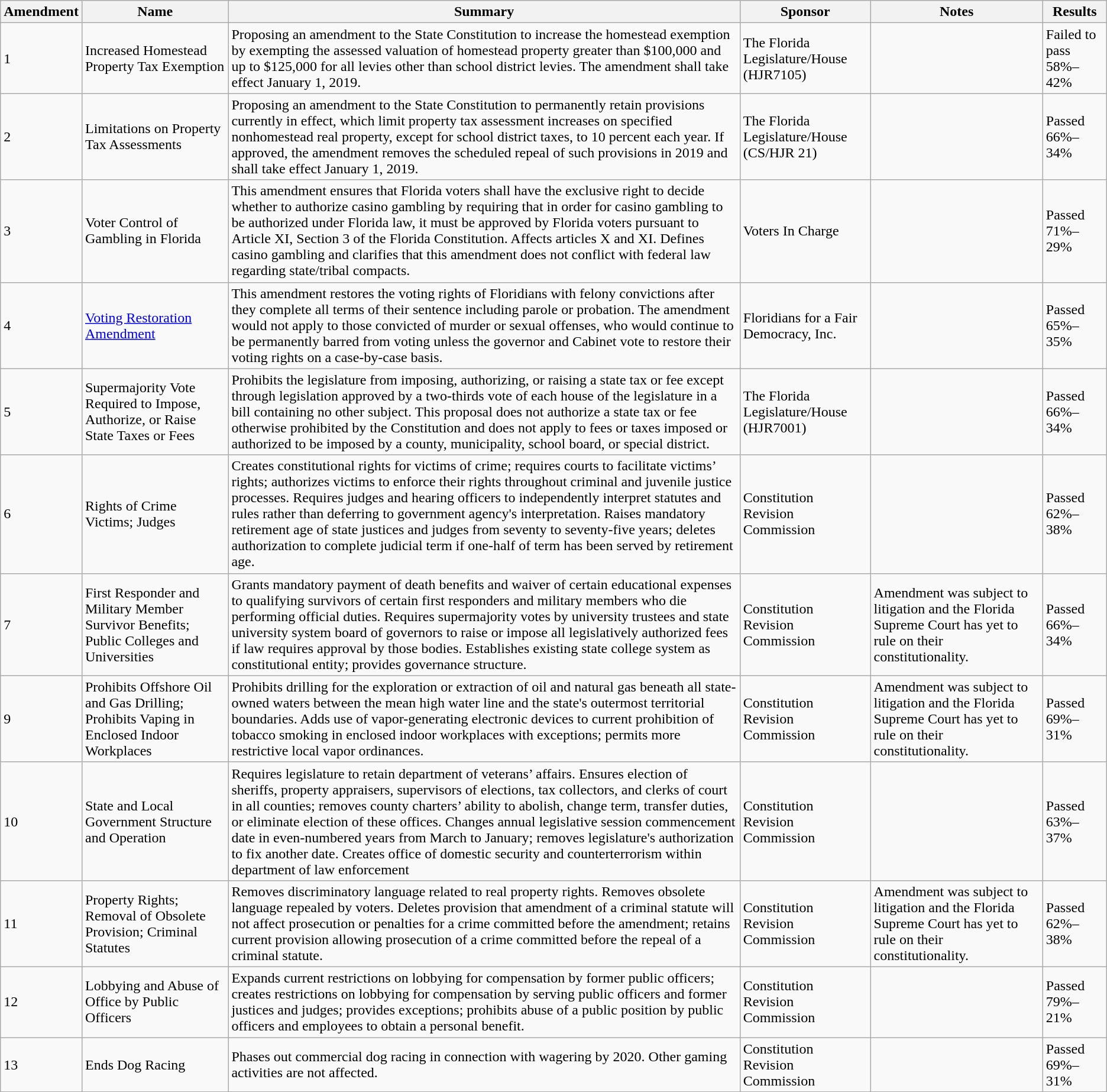<table class="wikitable">
<tr>
<th>Amendment</th>
<th>Name</th>
<th>Summary</th>
<th>Sponsor</th>
<th>Notes</th>
<th>Results</th>
</tr>
<tr>
<td>1</td>
<td>Increased Homestead Property Tax Exemption</td>
<td>Proposing an amendment to the State Constitution to increase the homestead exemption by exempting the assessed valuation of homestead property greater than $100,000 and up to $125,000 for all levies other than school district levies. The amendment shall take effect January 1, 2019.</td>
<td>The Florida Legislature/House   (HJR7105)</td>
<td></td>
<td>Failed to pass 58%–42%</td>
</tr>
<tr>
<td>2</td>
<td>Limitations on Property Tax Assessments</td>
<td>Proposing an amendment to the State Constitution to permanently retain provisions currently in effect, which limit property tax assessment increases on specified nonhomestead real property, except for school district taxes, to 10 percent each year. If approved, the amendment removes the scheduled repeal of such provisions in 2019 and shall take effect January 1, 2019.</td>
<td>The Florida Legislature/House   (CS/HJR 21)</td>
<td></td>
<td>Passed 66%–34%</td>
</tr>
<tr>
<td>3</td>
<td>Voter Control of Gambling in Florida</td>
<td>This amendment ensures that Florida voters shall have the exclusive right to decide whether to authorize casino gambling by requiring that in order for casino gambling to be authorized under Florida law, it must be approved by Florida voters pursuant to Article XI, Section 3 of the Florida Constitution. Affects articles X and XI. Defines casino gambling and clarifies that this amendment does not conflict with federal law regarding state/tribal compacts.</td>
<td>Voters In Charge</td>
<td></td>
<td>Passed 71%–29%</td>
</tr>
<tr>
<td>4</td>
<td><a href='#'>Voting Restoration Amendment</a></td>
<td>This amendment restores the voting rights of Floridians with felony convictions after they complete all terms of their sentence including parole or probation. The amendment would not apply to those convicted of murder or sexual offenses, who would continue to be permanently barred from voting unless the governor and Cabinet vote to restore their voting rights on a case-by-case basis.</td>
<td>Floridians for a Fair Democracy, Inc.</td>
<td></td>
<td>Passed 65%–35%</td>
</tr>
<tr>
<td>5</td>
<td>Supermajority Vote Required to Impose, Authorize, or Raise State Taxes or Fees</td>
<td>Prohibits the legislature from imposing, authorizing, or raising a state tax or fee except through legislation approved by a two-thirds vote of each house of the legislature in a bill containing no other subject. This proposal does not authorize a state tax or fee otherwise prohibited by the Constitution and does not apply to fees or taxes imposed or authorized to be imposed by a county, municipality, school board, or special district.</td>
<td>The Florida Legislature/House   (HJR7001)</td>
<td></td>
<td>Passed 66%–34%</td>
</tr>
<tr>
<td>6</td>
<td>Rights of Crime Victims; Judges</td>
<td>Creates constitutional rights for victims of crime; requires courts to facilitate victims’ rights; authorizes victims to enforce their rights throughout criminal and juvenile justice processes. Requires judges and hearing officers to independently interpret statutes and rules rather than deferring to government agency's interpretation. Raises mandatory retirement age of state justices and judges from seventy to seventy-five years; deletes authorization to complete judicial term if one-half of term has been served by retirement age.</td>
<td>Constitution Revision Commission</td>
<td></td>
<td>Passed 62%–38%</td>
</tr>
<tr>
<td>7</td>
<td>First Responder and Military Member Survivor Benefits; Public Colleges and Universities</td>
<td>Grants mandatory payment of death benefits and waiver of certain educational expenses to qualifying survivors of certain first responders and military members who die performing official duties. Requires supermajority votes by university trustees and state university system board of governors to raise or impose all legislatively authorized fees if law requires approval by those bodies. Establishes existing state college system as constitutional entity; provides governance structure.</td>
<td>Constitution Revision Commission</td>
<td>Amendment was subject to litigation and the Florida Supreme Court has yet to rule on their constitutionality.</td>
<td>Passed 66%–34%</td>
</tr>
<tr>
<td>9</td>
<td>Prohibits Offshore Oil and Gas Drilling; Prohibits Vaping in Enclosed Indoor Workplaces</td>
<td>Prohibits drilling for the exploration or extraction of oil and natural gas beneath all state-owned waters between the mean high water line and the state's outermost territorial boundaries. Adds use of vapor-generating electronic devices to current prohibition of tobacco smoking in enclosed indoor workplaces with exceptions; permits more restrictive local vapor ordinances.</td>
<td>Constitution Revision Commission</td>
<td>Amendment was subject to litigation and the Florida Supreme Court has yet to rule on their constitutionality.</td>
<td>Passed 69%–31%</td>
</tr>
<tr>
<td>10</td>
<td>State and Local Government Structure and Operation</td>
<td>Requires legislature to retain department of veterans’ affairs. Ensures election of sheriffs, property appraisers, supervisors of elections, tax collectors, and clerks of court in all counties; removes county charters’ ability to abolish, change term, transfer duties, or eliminate election of these offices. Changes annual legislative session commencement date in even-numbered years from March to January; removes legislature's authorization to fix another date. Creates office of domestic security and counterterrorism within department of law enforcement</td>
<td>Constitution Revision Commission</td>
<td></td>
<td>Passed 63%–37%</td>
</tr>
<tr>
<td>11</td>
<td>Property Rights; Removal of Obsolete Provision; Criminal Statutes</td>
<td>Removes discriminatory language related to real property rights. Removes obsolete language repealed by voters. Deletes provision that amendment of a criminal statute will not affect prosecution or penalties for a crime committed before the amendment; retains current provision allowing prosecution of a crime committed before the repeal of a criminal statute.</td>
<td>Constitution Revision Commission</td>
<td>Amendment was subject to litigation and the Florida Supreme Court has yet to rule on their constitutionality.</td>
<td>Passed 62%–38%</td>
</tr>
<tr>
<td>12</td>
<td>Lobbying and Abuse of Office by Public Officers</td>
<td>Expands current restrictions on lobbying for compensation by former public officers; creates restrictions on lobbying for compensation by serving public officers and former justices and judges; provides exceptions; prohibits abuse of a public position by public officers and employees to obtain a personal benefit.</td>
<td>Constitution Revision Commission</td>
<td></td>
<td>Passed 79%–21%</td>
</tr>
<tr>
<td>13</td>
<td>Ends Dog Racing</td>
<td>Phases out commercial dog racing in connection with wagering by 2020. Other gaming activities are not affected.</td>
<td>Constitution Revision Commission</td>
<td></td>
<td>Passed 69%–31%</td>
</tr>
</table>
